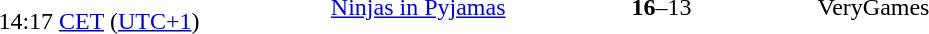<table>
<tr>
<td style="text-align:right" width="150px"><br>14:17 <a href='#'>CET</a> (<a href='#'>UTC+1</a>)</td>
<td style="text-align:right" width="200px"><a href='#'>Ninjas in Pyjamas</a></td>
<td style="text-align:center" width="200px"><strong>16</strong>–13<br></td>
<td style="text-align:left">VeryGames</td>
</tr>
</table>
